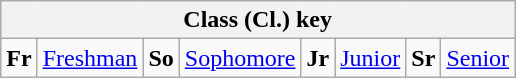<table class="wikitable">
<tr>
<th colspan=8>Class (Cl.) key</th>
</tr>
<tr>
<td><strong>Fr</strong></td>
<td><a href='#'>Freshman</a></td>
<td><strong>So</strong></td>
<td><a href='#'>Sophomore</a></td>
<td><strong>Jr</strong></td>
<td><a href='#'>Junior</a></td>
<td><strong>Sr</strong></td>
<td><a href='#'>Senior</a></td>
</tr>
</table>
